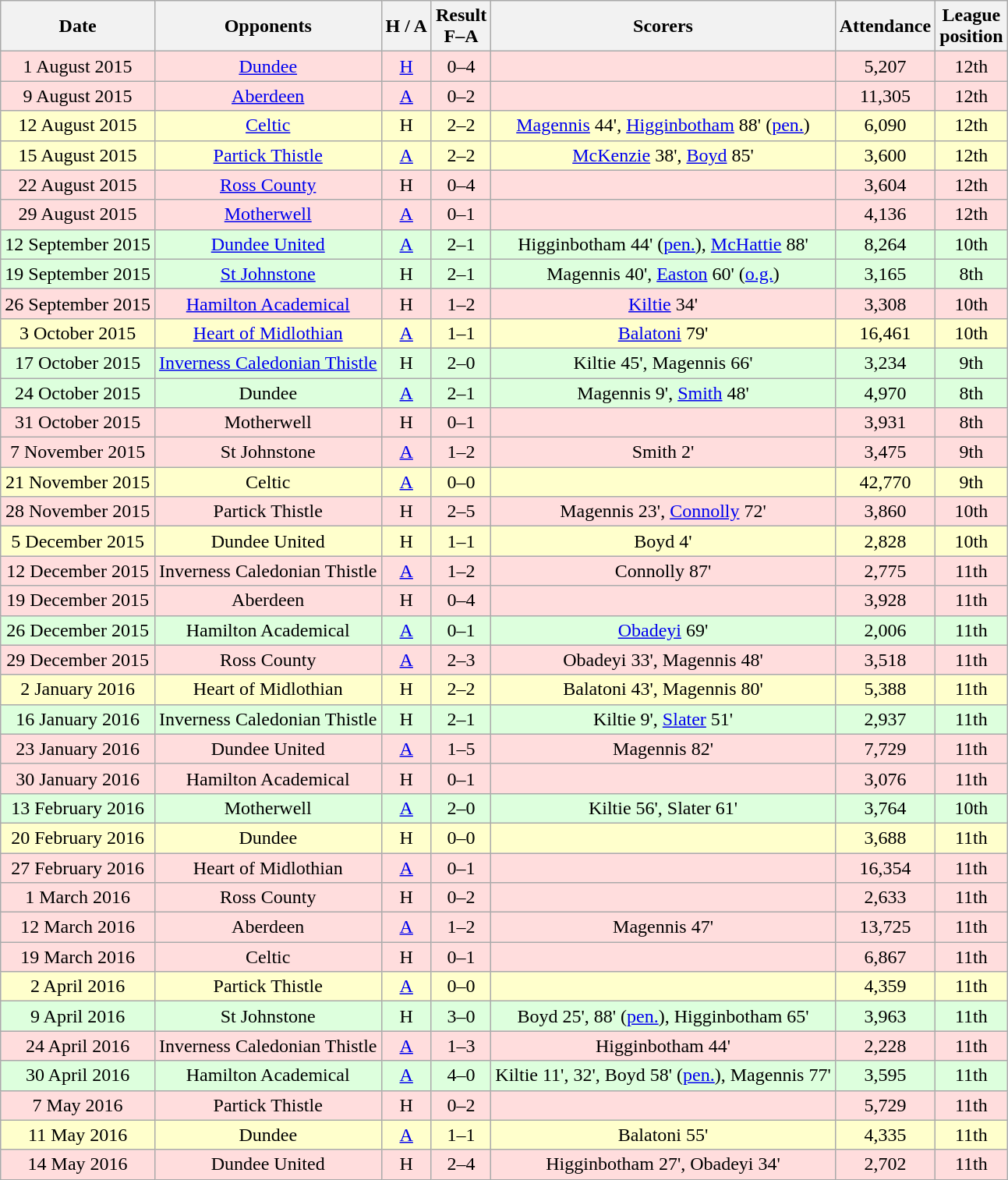<table class="wikitable" style="text-align:center">
<tr>
<th>Date</th>
<th>Opponents</th>
<th>H / A</th>
<th>Result<br>F–A</th>
<th>Scorers</th>
<th>Attendance</th>
<th>League<br>position</th>
</tr>
<tr bgcolor=#ffdddd>
<td>1 August 2015</td>
<td><a href='#'>Dundee</a></td>
<td><a href='#'>H</a></td>
<td>0–4</td>
<td></td>
<td>5,207</td>
<td>12th</td>
</tr>
<tr bgcolor=#ffdddd>
<td>9 August 2015</td>
<td><a href='#'>Aberdeen</a></td>
<td><a href='#'>A</a></td>
<td>0–2</td>
<td></td>
<td>11,305</td>
<td>12th</td>
</tr>
<tr bgcolor=#ffffcc>
<td>12 August 2015</td>
<td><a href='#'>Celtic</a></td>
<td>H</td>
<td>2–2</td>
<td><a href='#'>Magennis</a> 44', <a href='#'>Higginbotham</a> 88' (<a href='#'>pen.</a>)</td>
<td>6,090</td>
<td>12th</td>
</tr>
<tr bgcolor=#ffffcc>
<td>15 August 2015</td>
<td><a href='#'>Partick Thistle</a></td>
<td><a href='#'>A</a></td>
<td>2–2</td>
<td><a href='#'>McKenzie</a> 38', <a href='#'>Boyd</a> 85'</td>
<td>3,600</td>
<td>12th</td>
</tr>
<tr bgcolor=#ffdddd>
<td>22 August 2015</td>
<td><a href='#'>Ross County</a></td>
<td>H</td>
<td>0–4</td>
<td></td>
<td>3,604</td>
<td>12th</td>
</tr>
<tr bgcolor=#ffdddd>
<td>29 August 2015</td>
<td><a href='#'>Motherwell</a></td>
<td><a href='#'>A</a></td>
<td>0–1</td>
<td></td>
<td>4,136</td>
<td>12th</td>
</tr>
<tr bgcolor=#ddffdd>
<td>12 September 2015</td>
<td><a href='#'>Dundee United</a></td>
<td><a href='#'>A</a></td>
<td>2–1</td>
<td>Higginbotham 44' (<a href='#'>pen.</a>), <a href='#'>McHattie</a> 88'</td>
<td>8,264</td>
<td>10th</td>
</tr>
<tr bgcolor=#ddffdd>
<td>19 September 2015</td>
<td><a href='#'>St Johnstone</a></td>
<td>H</td>
<td>2–1</td>
<td>Magennis 40', <a href='#'>Easton</a> 60' (<a href='#'>o.g.</a>)</td>
<td>3,165</td>
<td>8th</td>
</tr>
<tr bgcolor=#ffdddd>
<td>26 September 2015</td>
<td><a href='#'>Hamilton Academical</a></td>
<td>H</td>
<td>1–2</td>
<td><a href='#'>Kiltie</a> 34'</td>
<td>3,308</td>
<td>10th</td>
</tr>
<tr bgcolor=#ffffcc>
<td>3 October 2015</td>
<td><a href='#'>Heart of Midlothian</a></td>
<td><a href='#'>A</a></td>
<td>1–1</td>
<td><a href='#'>Balatoni</a> 79'</td>
<td>16,461</td>
<td>10th</td>
</tr>
<tr bgcolor=#ddffdd>
<td>17 October 2015</td>
<td><a href='#'>Inverness Caledonian Thistle</a></td>
<td>H</td>
<td>2–0</td>
<td>Kiltie 45', Magennis 66'</td>
<td>3,234</td>
<td>9th</td>
</tr>
<tr bgcolor=#ddffdd>
<td>24 October 2015</td>
<td>Dundee</td>
<td><a href='#'>A</a></td>
<td>2–1</td>
<td>Magennis 9', <a href='#'>Smith</a> 48'</td>
<td>4,970</td>
<td>8th</td>
</tr>
<tr bgcolor=#ffdddd>
<td>31 October 2015</td>
<td>Motherwell</td>
<td>H</td>
<td>0–1</td>
<td></td>
<td>3,931</td>
<td>8th</td>
</tr>
<tr bgcolor=#ffdddd>
<td>7 November 2015</td>
<td>St Johnstone</td>
<td><a href='#'>A</a></td>
<td>1–2</td>
<td>Smith 2'</td>
<td>3,475</td>
<td>9th</td>
</tr>
<tr bgcolor=#ffffcc>
<td>21 November 2015</td>
<td>Celtic</td>
<td><a href='#'>A</a></td>
<td>0–0</td>
<td></td>
<td>42,770</td>
<td>9th</td>
</tr>
<tr bgcolor=#ffdddd>
<td>28 November 2015</td>
<td>Partick Thistle</td>
<td>H</td>
<td>2–5</td>
<td>Magennis 23', <a href='#'>Connolly</a> 72'</td>
<td>3,860</td>
<td>10th</td>
</tr>
<tr bgcolor=#ffffcc>
<td>5 December 2015</td>
<td>Dundee United</td>
<td>H</td>
<td>1–1</td>
<td>Boyd 4'</td>
<td>2,828</td>
<td>10th</td>
</tr>
<tr bgcolor=#ffdddd>
<td>12 December 2015</td>
<td>Inverness Caledonian Thistle</td>
<td><a href='#'>A</a></td>
<td>1–2</td>
<td>Connolly 87'</td>
<td>2,775</td>
<td>11th</td>
</tr>
<tr bgcolor=#ffdddd>
<td>19 December 2015</td>
<td>Aberdeen</td>
<td>H</td>
<td>0–4</td>
<td></td>
<td>3,928</td>
<td>11th</td>
</tr>
<tr bgcolor=#ddffdd>
<td>26 December 2015</td>
<td>Hamilton Academical</td>
<td><a href='#'>A</a></td>
<td>0–1</td>
<td><a href='#'>Obadeyi</a> 69'</td>
<td>2,006</td>
<td>11th</td>
</tr>
<tr bgcolor=#ffdddd>
<td>29 December 2015</td>
<td>Ross County</td>
<td><a href='#'>A</a></td>
<td>2–3</td>
<td>Obadeyi 33', Magennis 48'</td>
<td>3,518</td>
<td>11th</td>
</tr>
<tr bgcolor=#ffffcc>
<td>2 January 2016</td>
<td>Heart of Midlothian</td>
<td>H</td>
<td>2–2</td>
<td>Balatoni 43', Magennis 80'</td>
<td>5,388</td>
<td>11th</td>
</tr>
<tr bgcolor=#ddffdd>
<td>16 January 2016</td>
<td>Inverness Caledonian Thistle</td>
<td>H</td>
<td>2–1</td>
<td>Kiltie 9', <a href='#'>Slater</a> 51'</td>
<td>2,937</td>
<td>11th</td>
</tr>
<tr bgcolor=#ffdddd>
<td>23 January 2016</td>
<td>Dundee United</td>
<td><a href='#'>A</a></td>
<td>1–5</td>
<td>Magennis 82'</td>
<td>7,729</td>
<td>11th</td>
</tr>
<tr bgcolor=#ffdddd>
<td>30 January 2016</td>
<td>Hamilton Academical</td>
<td>H</td>
<td>0–1</td>
<td></td>
<td>3,076</td>
<td>11th</td>
</tr>
<tr bgcolor=#ddffdd>
<td>13 February 2016</td>
<td>Motherwell</td>
<td><a href='#'>A</a></td>
<td>2–0</td>
<td>Kiltie 56', Slater 61'</td>
<td>3,764</td>
<td>10th</td>
</tr>
<tr bgcolor=#ffffcc>
<td>20 February 2016</td>
<td>Dundee</td>
<td>H</td>
<td>0–0</td>
<td></td>
<td>3,688</td>
<td>11th</td>
</tr>
<tr bgcolor=#ffdddd>
<td>27 February 2016</td>
<td>Heart of Midlothian</td>
<td><a href='#'>A</a></td>
<td>0–1</td>
<td></td>
<td>16,354</td>
<td>11th</td>
</tr>
<tr bgcolor=#ffdddd>
<td>1 March 2016</td>
<td>Ross County</td>
<td>H</td>
<td>0–2</td>
<td></td>
<td>2,633</td>
<td>11th</td>
</tr>
<tr bgcolor=#ffdddd>
<td>12 March 2016</td>
<td>Aberdeen</td>
<td><a href='#'>A</a></td>
<td>1–2</td>
<td>Magennis 47'</td>
<td>13,725</td>
<td>11th</td>
</tr>
<tr bgcolor=#ffdddd>
<td>19 March 2016</td>
<td>Celtic</td>
<td>H</td>
<td>0–1</td>
<td></td>
<td>6,867</td>
<td>11th</td>
</tr>
<tr bgcolor=#ffffcc>
<td>2 April 2016</td>
<td>Partick Thistle</td>
<td><a href='#'>A</a></td>
<td>0–0</td>
<td></td>
<td>4,359</td>
<td>11th</td>
</tr>
<tr bgcolor=#ddffdd>
<td>9 April 2016</td>
<td>St Johnstone</td>
<td>H</td>
<td>3–0</td>
<td>Boyd 25', 88' (<a href='#'>pen.</a>), Higginbotham 65'</td>
<td>3,963</td>
<td>11th</td>
</tr>
<tr bgcolor=#ffdddd>
<td>24 April 2016</td>
<td>Inverness Caledonian Thistle</td>
<td><a href='#'>A</a></td>
<td>1–3</td>
<td>Higginbotham 44'</td>
<td>2,228</td>
<td>11th</td>
</tr>
<tr bgcolor=#ddffdd>
<td>30 April 2016</td>
<td>Hamilton Academical</td>
<td><a href='#'>A</a></td>
<td>4–0</td>
<td>Kiltie 11', 32', Boyd 58' (<a href='#'>pen.</a>), Magennis 77'</td>
<td>3,595</td>
<td>11th</td>
</tr>
<tr bgcolor=#ffdddd>
<td>7 May 2016</td>
<td>Partick Thistle</td>
<td>H</td>
<td>0–2</td>
<td></td>
<td>5,729</td>
<td>11th</td>
</tr>
<tr bgcolor=#ffffcc>
<td>11 May 2016</td>
<td>Dundee</td>
<td><a href='#'>A</a></td>
<td>1–1</td>
<td>Balatoni 55'</td>
<td>4,335</td>
<td>11th</td>
</tr>
<tr bgcolor=#ffdddd>
<td>14 May 2016</td>
<td>Dundee United</td>
<td>H</td>
<td>2–4</td>
<td>Higginbotham 27', Obadeyi 34'</td>
<td>2,702</td>
<td>11th</td>
</tr>
</table>
